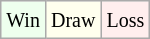<table class="wikitable">
<tr>
<td style="background-color: #EEFFEE;"><small>Win</small></td>
<td style="background-color: #FFFFEE;"><small>Draw</small></td>
<td style="background-color: #FFEEEE;"><small>Loss</small></td>
</tr>
</table>
